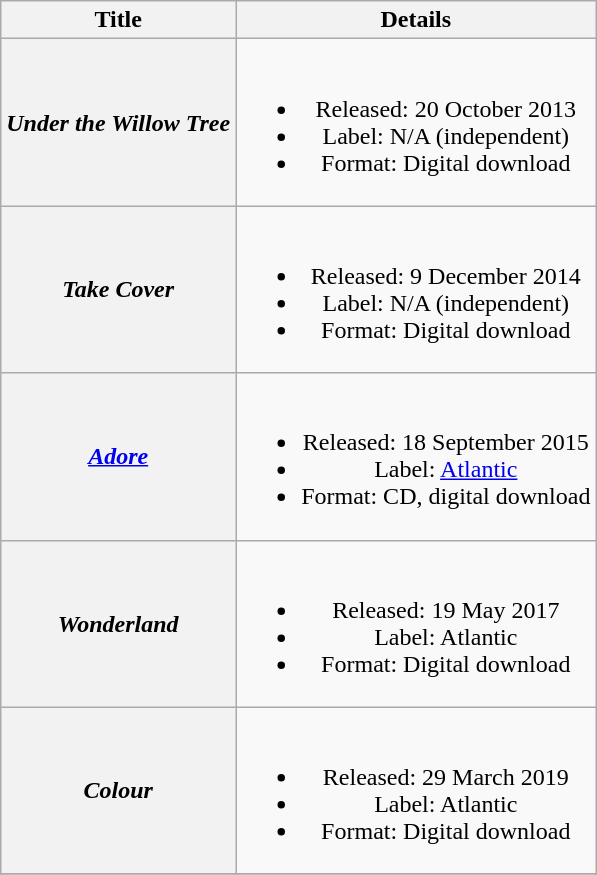<table class="wikitable plainrowheaders" style="text-align:center;">
<tr>
<th scope="col">Title</th>
<th scope="col">Details</th>
</tr>
<tr>
<th scope="row"><em>Under the Willow Tree</em></th>
<td><br><ul><li>Released: 20 October 2013</li><li>Label: N/A (independent)</li><li>Format: Digital download</li></ul></td>
</tr>
<tr>
<th scope="row"><em>Take Cover</em></th>
<td><br><ul><li>Released: 9 December 2014</li><li>Label: N/A (independent)</li><li>Format: Digital download</li></ul></td>
</tr>
<tr>
<th scope="row"><em><a href='#'>Adore</a></em></th>
<td><br><ul><li>Released: 18 September 2015</li><li>Label: <a href='#'>Atlantic</a></li><li>Format: CD, digital download</li></ul></td>
</tr>
<tr>
<th scope="row"><em>Wonderland</em></th>
<td><br><ul><li>Released: 19 May 2017</li><li>Label: Atlantic</li><li>Format: Digital download</li></ul></td>
</tr>
<tr>
<th scope="row"><em>Colour</em></th>
<td><br><ul><li>Released: 29 March 2019</li><li>Label: Atlantic</li><li>Format: Digital download</li></ul></td>
</tr>
<tr>
</tr>
</table>
